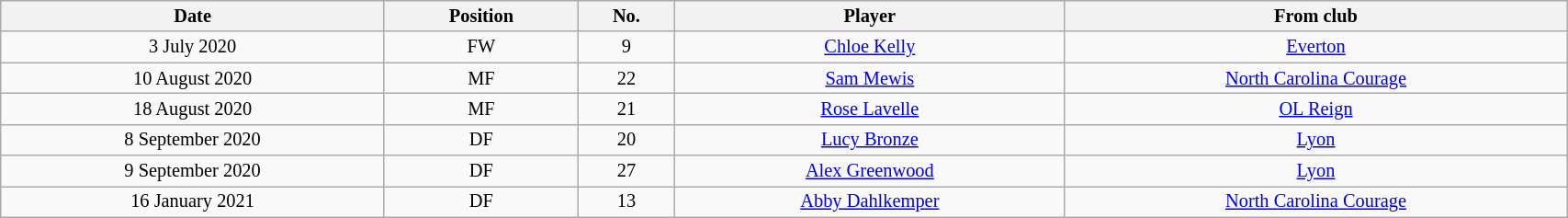<table class="wikitable sortable" style="width:90%; text-align:center; font-size:85%; text-align:centre;">
<tr>
<th>Date</th>
<th>Position</th>
<th>No.</th>
<th>Player</th>
<th>From club</th>
</tr>
<tr>
<td>3 July 2020</td>
<td>FW</td>
<td>9</td>
<td> <a href='#'>Chloe Kelly</a></td>
<td> <a href='#'>Everton</a></td>
</tr>
<tr>
<td>10 August 2020</td>
<td>MF</td>
<td>22</td>
<td> <a href='#'>Sam Mewis</a></td>
<td> <a href='#'>North Carolina Courage</a></td>
</tr>
<tr>
<td>18 August 2020</td>
<td>MF</td>
<td>21</td>
<td> <a href='#'>Rose Lavelle</a></td>
<td> <a href='#'>OL Reign</a></td>
</tr>
<tr>
<td>8 September 2020</td>
<td>DF</td>
<td>20</td>
<td> <a href='#'>Lucy Bronze</a></td>
<td> <a href='#'>Lyon</a></td>
</tr>
<tr>
<td>9 September 2020</td>
<td>DF</td>
<td>27</td>
<td> <a href='#'>Alex Greenwood</a></td>
<td> <a href='#'>Lyon</a></td>
</tr>
<tr>
<td>16 January 2021</td>
<td>DF</td>
<td>13</td>
<td> <a href='#'>Abby Dahlkemper</a></td>
<td> <a href='#'>North Carolina Courage</a></td>
</tr>
</table>
